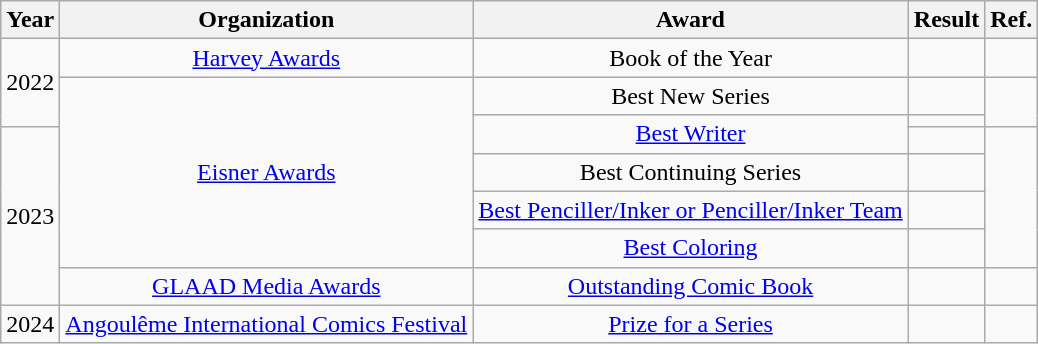<table class="wikitable plainrowheaders" style="text-align:center;">
<tr>
<th scope="col">Year</th>
<th scope="col">Organization</th>
<th scope="col">Award</th>
<th scope="col">Result</th>
<th scope="col">Ref.</th>
</tr>
<tr>
<td rowspan=3>2022</td>
<td><a href='#'>Harvey Awards</a></td>
<td>Book of the Year</td>
<td></td>
<td></td>
</tr>
<tr>
<td rowspan=6><a href='#'>Eisner Awards</a></td>
<td>Best New Series</td>
<td></td>
<td rowspan=2></td>
</tr>
<tr>
<td rowspan=2><a href='#'>Best Writer</a></td>
<td></td>
</tr>
<tr>
<td rowspan=5>2023</td>
<td></td>
<td rowspan=4></td>
</tr>
<tr>
<td>Best Continuing Series</td>
<td></td>
</tr>
<tr>
<td><a href='#'>Best Penciller/Inker or Penciller/Inker Team</a></td>
<td></td>
</tr>
<tr>
<td><a href='#'>Best Coloring</a></td>
<td></td>
</tr>
<tr>
<td><a href='#'>GLAAD Media Awards</a></td>
<td><a href='#'>Outstanding Comic Book</a></td>
<td></td>
<td></td>
</tr>
<tr>
<td>2024</td>
<td><a href='#'>Angoulême International Comics Festival</a></td>
<td><a href='#'>Prize for a Series</a></td>
<td></td>
<td></td>
</tr>
</table>
